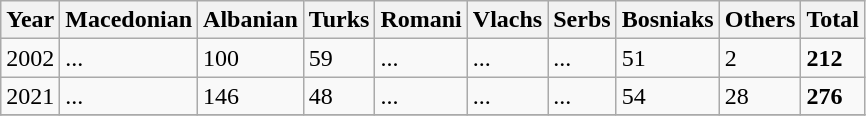<table class="wikitable">
<tr>
<th>Year</th>
<th>Macedonian</th>
<th>Albanian</th>
<th>Turks</th>
<th>Romani</th>
<th>Vlachs</th>
<th>Serbs</th>
<th>Bosniaks</th>
<th><abbr>Others</abbr></th>
<th>Total</th>
</tr>
<tr>
<td>2002</td>
<td>...</td>
<td>100</td>
<td>59</td>
<td>...</td>
<td>...</td>
<td>...</td>
<td>51</td>
<td>2</td>
<td><strong>212</strong></td>
</tr>
<tr>
<td>2021</td>
<td>...</td>
<td>146</td>
<td>48</td>
<td>...</td>
<td>...</td>
<td>...</td>
<td>54</td>
<td>28</td>
<td><strong>276</strong></td>
</tr>
<tr>
</tr>
</table>
